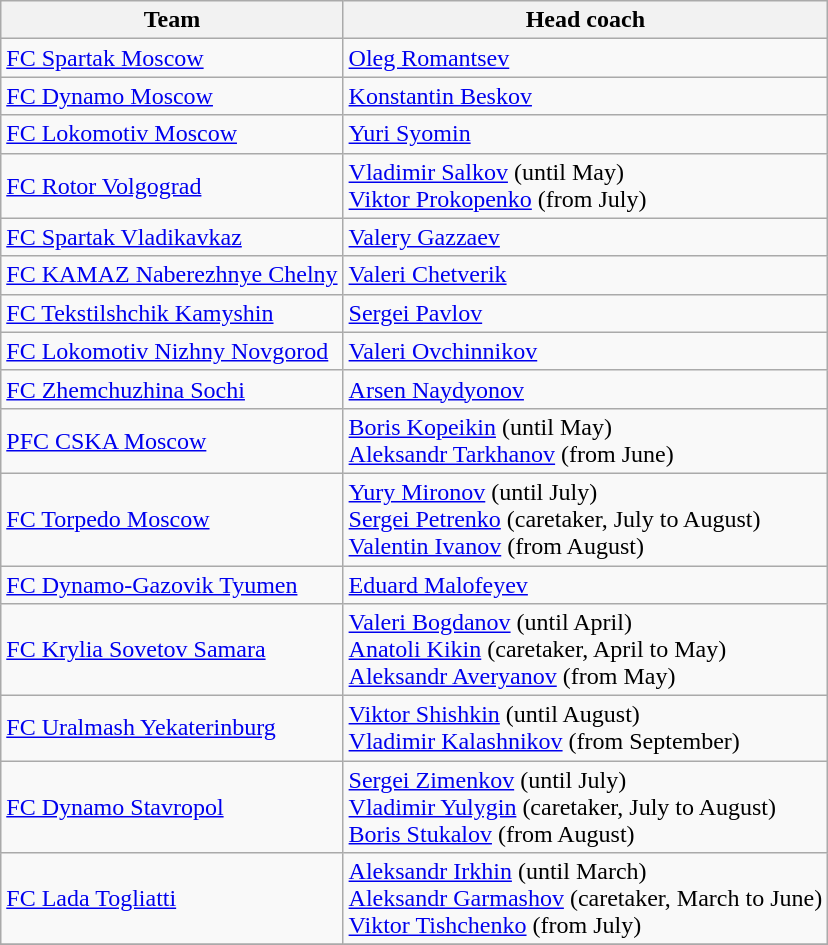<table class="wikitable">
<tr>
<th>Team</th>
<th>Head coach</th>
</tr>
<tr>
<td><a href='#'>FC Spartak Moscow</a></td>
<td><a href='#'>Oleg Romantsev</a></td>
</tr>
<tr>
<td><a href='#'>FC Dynamo Moscow</a></td>
<td><a href='#'>Konstantin Beskov</a></td>
</tr>
<tr>
<td><a href='#'>FC Lokomotiv Moscow</a></td>
<td><a href='#'>Yuri Syomin</a></td>
</tr>
<tr>
<td><a href='#'>FC Rotor Volgograd</a></td>
<td><a href='#'>Vladimir Salkov</a> (until May)<br><a href='#'>Viktor Prokopenko</a> (from July)</td>
</tr>
<tr>
<td><a href='#'>FC Spartak Vladikavkaz</a></td>
<td><a href='#'>Valery Gazzaev</a></td>
</tr>
<tr>
<td><a href='#'>FC KAMAZ Naberezhnye Chelny</a></td>
<td><a href='#'>Valeri Chetverik</a></td>
</tr>
<tr>
<td><a href='#'>FC Tekstilshchik Kamyshin</a></td>
<td><a href='#'>Sergei Pavlov</a></td>
</tr>
<tr>
<td><a href='#'>FC Lokomotiv Nizhny Novgorod</a></td>
<td><a href='#'>Valeri Ovchinnikov</a></td>
</tr>
<tr>
<td><a href='#'>FC Zhemchuzhina Sochi</a></td>
<td><a href='#'>Arsen Naydyonov</a></td>
</tr>
<tr>
<td><a href='#'>PFC CSKA Moscow</a></td>
<td><a href='#'>Boris Kopeikin</a> (until May)<br><a href='#'>Aleksandr Tarkhanov</a> (from June)</td>
</tr>
<tr>
<td><a href='#'>FC Torpedo Moscow</a></td>
<td><a href='#'>Yury Mironov</a> (until July)<br><a href='#'>Sergei Petrenko</a> (caretaker, July to August)<br><a href='#'>Valentin Ivanov</a> (from August)</td>
</tr>
<tr>
<td><a href='#'>FC Dynamo-Gazovik Tyumen</a></td>
<td><a href='#'>Eduard Malofeyev</a></td>
</tr>
<tr>
<td><a href='#'>FC Krylia Sovetov Samara</a></td>
<td><a href='#'>Valeri Bogdanov</a> (until April)<br><a href='#'>Anatoli Kikin</a> (caretaker, April to May)<br><a href='#'>Aleksandr Averyanov</a> (from May)</td>
</tr>
<tr>
<td><a href='#'>FC Uralmash Yekaterinburg</a></td>
<td><a href='#'>Viktor Shishkin</a> (until August)<br><a href='#'>Vladimir Kalashnikov</a> (from September)</td>
</tr>
<tr>
<td><a href='#'>FC Dynamo Stavropol</a></td>
<td><a href='#'>Sergei Zimenkov</a> (until July)<br><a href='#'>Vladimir Yulygin</a> (caretaker, July to August)<br><a href='#'>Boris Stukalov</a> (from August)</td>
</tr>
<tr>
<td><a href='#'>FC Lada Togliatti</a></td>
<td><a href='#'>Aleksandr Irkhin</a> (until March)<br><a href='#'>Aleksandr Garmashov</a> (caretaker, March to June)<br><a href='#'>Viktor Tishchenko</a> (from July)</td>
</tr>
<tr>
</tr>
</table>
